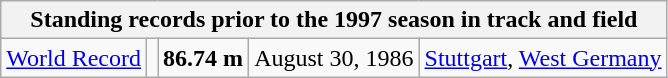<table class="wikitable" style="text-align:center;">
<tr>
<th colspan="5">Standing records prior to the 1997 season in track and field</th>
</tr>
<tr>
<td><a href='#'>World Record</a></td>
<td></td>
<td><strong>86.74 m </strong></td>
<td>August 30, 1986</td>
<td> <a href='#'>Stuttgart</a>, <a href='#'>West Germany</a></td>
</tr>
</table>
